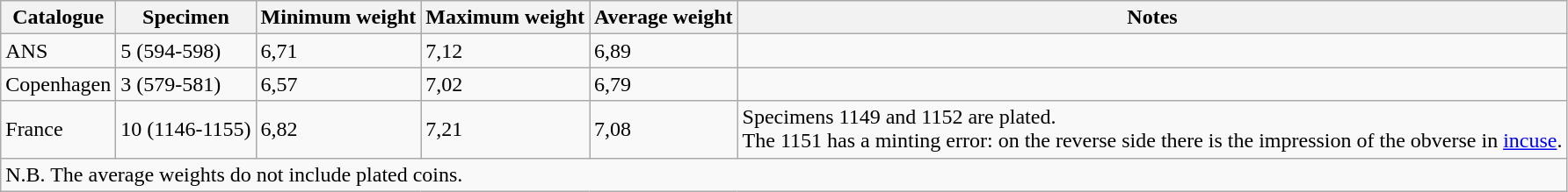<table class="wikitable">
<tr>
<th>Catalogue</th>
<th>Specimen</th>
<th>Minimum weight</th>
<th>Maximum weight</th>
<th>Average weight</th>
<th>Notes</th>
</tr>
<tr>
<td>ANS</td>
<td>5 (594-598)</td>
<td>6,71</td>
<td>7,12</td>
<td>6,89</td>
<td></td>
</tr>
<tr>
<td>Copenhagen</td>
<td>3 (579-581)</td>
<td>6,57</td>
<td>7,02</td>
<td>6,79</td>
<td></td>
</tr>
<tr>
<td>France</td>
<td>10 (1146-1155)</td>
<td>6,82</td>
<td>7,21</td>
<td>7,08</td>
<td>Specimens 1149 and 1152 are plated.<br>The 1151 has a minting error: on the reverse side there is the impression of the obverse in <a href='#'>incuse</a>.</td>
</tr>
<tr>
<td colspan="6">N.B. The average weights do not include plated coins.</td>
</tr>
</table>
